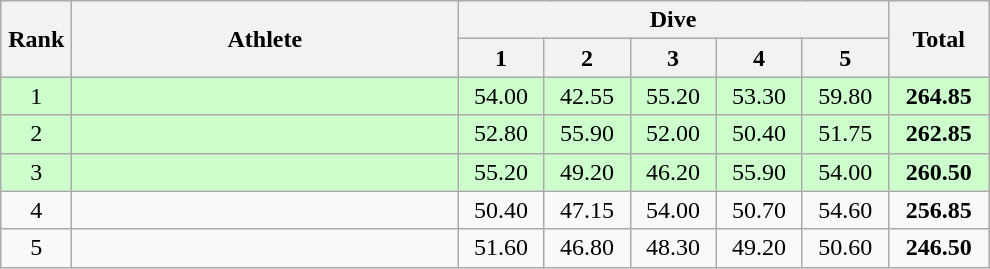<table class="wikitable" style="text-align:center">
<tr>
<th rowspan="2" width="40">Rank</th>
<th rowspan="2" width="250">Athlete</th>
<th colspan="5">Dive</th>
<th rowspan="2" width="60">Total</th>
</tr>
<tr>
<th width="50">1</th>
<th width="50">2</th>
<th width="50">3</th>
<th width="50">4</th>
<th width="50">5</th>
</tr>
<tr bgcolor="ccffcc">
<td>1</td>
<td align="left"></td>
<td>54.00</td>
<td>42.55</td>
<td>55.20</td>
<td>53.30</td>
<td>59.80</td>
<td><strong>264.85</strong></td>
</tr>
<tr bgcolor="ccffcc">
<td>2</td>
<td align="left"></td>
<td>52.80</td>
<td>55.90</td>
<td>52.00</td>
<td>50.40</td>
<td>51.75</td>
<td><strong>262.85</strong></td>
</tr>
<tr bgcolor="ccffcc">
<td>3</td>
<td align="left"></td>
<td>55.20</td>
<td>49.20</td>
<td>46.20</td>
<td>55.90</td>
<td>54.00</td>
<td><strong>260.50</strong></td>
</tr>
<tr>
<td>4</td>
<td align="left"></td>
<td>50.40</td>
<td>47.15</td>
<td>54.00</td>
<td>50.70</td>
<td>54.60</td>
<td><strong>256.85</strong></td>
</tr>
<tr>
<td>5</td>
<td align="left"></td>
<td>51.60</td>
<td>46.80</td>
<td>48.30</td>
<td>49.20</td>
<td>50.60</td>
<td><strong>246.50</strong></td>
</tr>
</table>
